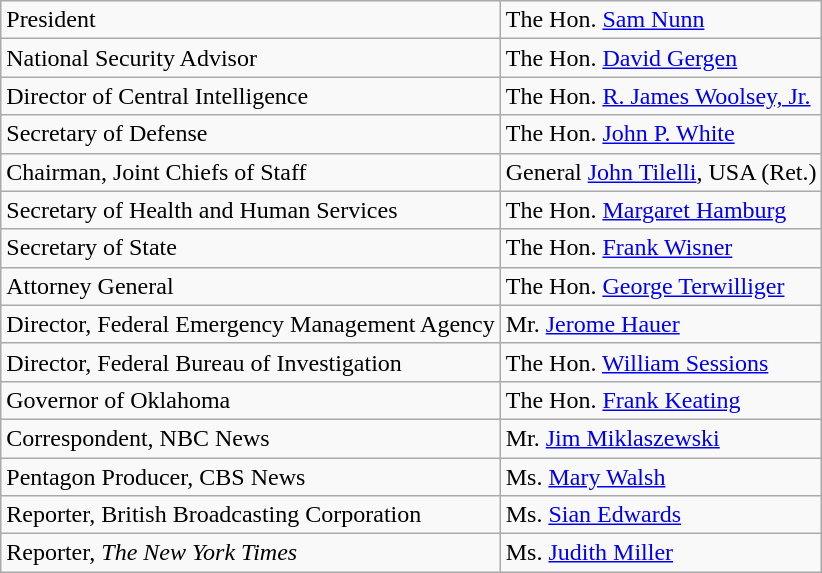<table class="wikitable">
<tr>
<td>President</td>
<td>The Hon. <a href='#'>Sam Nunn</a></td>
</tr>
<tr>
<td>National Security Advisor</td>
<td>The Hon. <a href='#'>David Gergen</a></td>
</tr>
<tr>
<td>Director of Central Intelligence</td>
<td>The Hon. <a href='#'>R. James Woolsey, Jr.</a></td>
</tr>
<tr>
<td>Secretary of Defense</td>
<td>The Hon. <a href='#'>John P. White</a></td>
</tr>
<tr>
<td>Chairman, Joint Chiefs of Staff</td>
<td>General <a href='#'>John Tilelli</a>, USA (Ret.)</td>
</tr>
<tr>
<td>Secretary of Health and Human Services</td>
<td>The Hon. <a href='#'>Margaret Hamburg</a></td>
</tr>
<tr>
<td>Secretary of State</td>
<td>The Hon. <a href='#'>Frank Wisner</a></td>
</tr>
<tr>
<td>Attorney General</td>
<td>The Hon. <a href='#'>George Terwilliger</a></td>
</tr>
<tr>
<td>Director, Federal Emergency Management Agency</td>
<td>Mr. <a href='#'>Jerome Hauer</a></td>
</tr>
<tr>
<td>Director, Federal Bureau of Investigation</td>
<td>The Hon. <a href='#'>William Sessions</a></td>
</tr>
<tr>
<td>Governor of Oklahoma</td>
<td>The Hon. <a href='#'>Frank Keating</a></td>
</tr>
<tr>
<td>Correspondent, NBC News</td>
<td>Mr. <a href='#'>Jim Miklaszewski</a></td>
</tr>
<tr>
<td>Pentagon Producer, CBS News</td>
<td>Ms. <a href='#'>Mary Walsh</a></td>
</tr>
<tr>
<td>Reporter, British Broadcasting Corporation</td>
<td>Ms. <a href='#'>Sian Edwards</a></td>
</tr>
<tr>
<td>Reporter, <em>The New York Times</em></td>
<td>Ms. <a href='#'>Judith Miller</a></td>
</tr>
</table>
